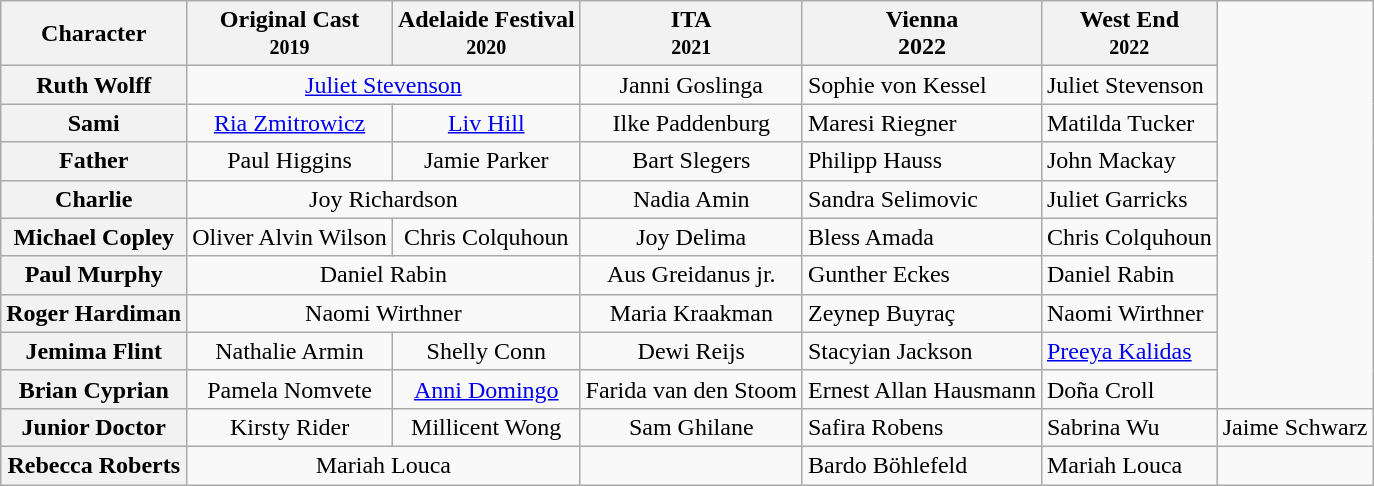<table class="wikitable">
<tr>
<th scope="col">Character</th>
<th scope="col" class="unsortable">Original Cast<br><small>2019</small></th>
<th>Adelaide Festival<br><small>2020</small></th>
<th>ITA<br><small>2021</small></th>
<th>Vienna<br>2022</th>
<th>West End<br><small>2022</small></th>
</tr>
<tr>
<th scope="row">Ruth Wolff</th>
<td colspan="2" align="center"><a href='#'>Juliet Stevenson</a></td>
<td align="center">Janni Goslinga</td>
<td>Sophie von Kessel</td>
<td>Juliet Stevenson</td>
</tr>
<tr>
<th scope="row">Sami</th>
<td align="center"><a href='#'>Ria Zmitrowicz</a></td>
<td align="center"><a href='#'>Liv Hill</a></td>
<td align="center">Ilke Paddenburg</td>
<td>Maresi Riegner</td>
<td>Matilda Tucker</td>
</tr>
<tr>
<th>Father</th>
<td align="center">Paul Higgins</td>
<td align="center">Jamie Parker</td>
<td align="center">Bart Slegers</td>
<td>Philipp Hauss</td>
<td>John Mackay</td>
</tr>
<tr>
<th scope="row">Charlie</th>
<td colspan="2" align="center">Joy Richardson</td>
<td align="center">Nadia Amin</td>
<td>Sandra Selimovic</td>
<td>Juliet Garricks</td>
</tr>
<tr>
<th scope="row">Michael Copley</th>
<td align="center">Oliver Alvin Wilson</td>
<td align="center">Chris Colquhoun</td>
<td align="center">Joy Delima</td>
<td>Bless Amada</td>
<td>Chris Colquhoun</td>
</tr>
<tr>
<th scope="row">Paul Murphy</th>
<td colspan="2" align="center">Daniel Rabin</td>
<td align="center">Aus Greidanus jr.</td>
<td>Gunther Eckes</td>
<td>Daniel Rabin</td>
</tr>
<tr>
<th scope="row">Roger Hardiman</th>
<td colspan="2" align="center">Naomi Wirthner</td>
<td align="center">Maria Kraakman</td>
<td>Zeynep Buyraç</td>
<td>Naomi Wirthner</td>
</tr>
<tr>
<th scope="row">Jemima Flint</th>
<td align="center">Nathalie Armin</td>
<td align="center">Shelly Conn</td>
<td align="center">Dewi Reijs</td>
<td>Stacyian Jackson</td>
<td><a href='#'>Preeya Kalidas</a></td>
</tr>
<tr>
<th scope="row">Brian Cyprian</th>
<td align="center">Pamela Nomvete</td>
<td align="center"><a href='#'>Anni Domingo</a></td>
<td align="center">Farida van den Stoom</td>
<td>Ernest Allan Hausmann</td>
<td>Doña Croll</td>
</tr>
<tr>
<th>Junior Doctor</th>
<td align="center">Kirsty Rider</td>
<td align="center">Millicent Wong</td>
<td align="center">Sam Ghilane</td>
<td>Safira Robens</td>
<td>Sabrina Wu</td>
<td>Jaime Schwarz</td>
</tr>
<tr>
<th>Rebecca Roberts</th>
<td colspan="2" align="center">Mariah Louca</td>
<td align="center"></td>
<td>Bardo Böhlefeld</td>
<td>Mariah Louca</td>
</tr>
</table>
